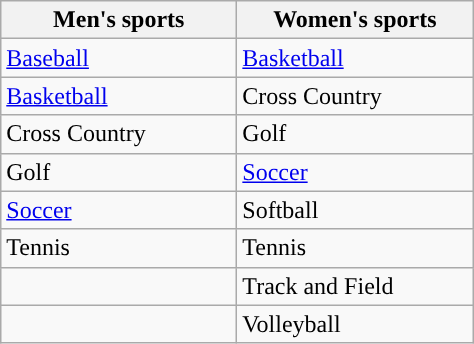<table class="wikitable"; style= "text-align: ">
<tr>
<th width=150px>Men's sports</th>
<th width=150px>Women's sports</th>
</tr>
<tr>
<td><a href='#'>Baseball</a></td>
<td><a href='#'>Basketball</a></td>
</tr>
<tr>
<td><a href='#'>Basketball</a></td>
<td>Cross Country</td>
</tr>
<tr>
<td>Cross Country</td>
<td>Golf</td>
</tr>
<tr>
<td>Golf</td>
<td><a href='#'>Soccer</a></td>
</tr>
<tr>
<td><a href='#'>Soccer</a></td>
<td>Softball</td>
</tr>
<tr>
<td>Tennis</td>
<td>Tennis</td>
</tr>
<tr>
<td></td>
<td>Track and Field</td>
</tr>
<tr>
<td></td>
<td>Volleyball</td>
</tr>
</table>
